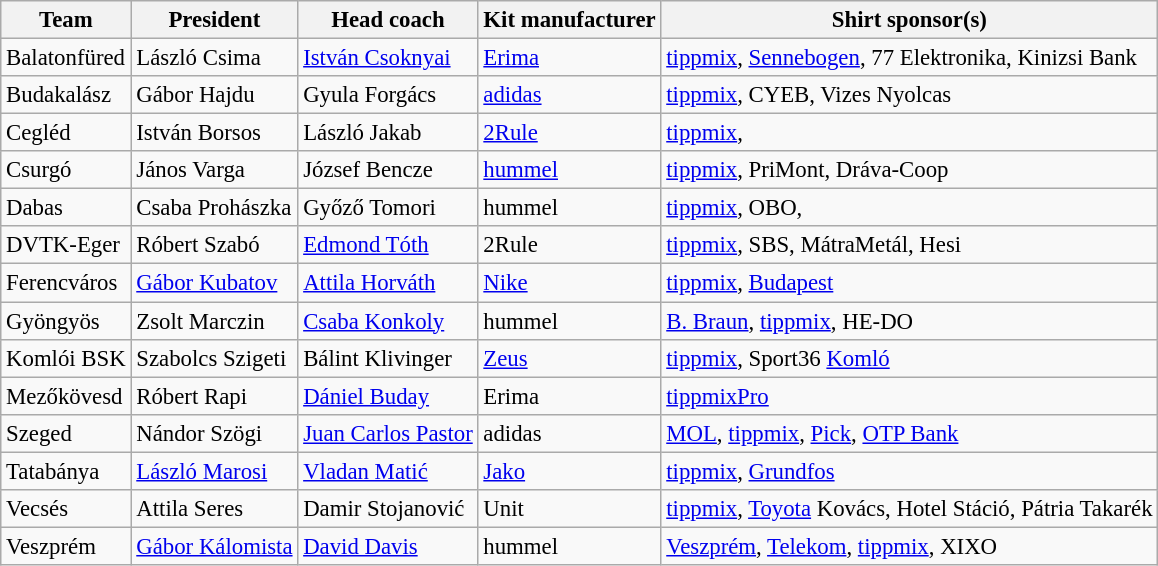<table class="wikitable sortable" left; style="font-size:95%;">
<tr>
<th>Team</th>
<th>President</th>
<th>Head coach</th>
<th>Kit manufacturer</th>
<th>Shirt sponsor(s)</th>
</tr>
<tr>
<td> Balatonfüred</td>
<td>László Csima</td>
<td> <a href='#'>István Csoknyai</a></td>
<td><a href='#'>Erima</a></td>
<td><a href='#'>tippmix</a>, <a href='#'>Sennebogen</a>, 77 Elektronika, Kinizsi Bank</td>
</tr>
<tr>
<td> Budakalász</td>
<td>Gábor Hajdu</td>
<td> Gyula Forgács</td>
<td><a href='#'>adidas</a></td>
<td><a href='#'>tippmix</a>, CYEB, Vizes Nyolcas</td>
</tr>
<tr>
<td> Cegléd</td>
<td>István Borsos</td>
<td> László Jakab</td>
<td><a href='#'>2Rule</a></td>
<td><a href='#'>tippmix</a>,</td>
</tr>
<tr>
<td> Csurgó</td>
<td>János Varga</td>
<td> József Bencze</td>
<td><a href='#'>hummel</a></td>
<td><a href='#'>tippmix</a>, PriMont, Dráva-Coop</td>
</tr>
<tr>
<td> Dabas</td>
<td>Csaba Prohászka</td>
<td> Győző Tomori</td>
<td>hummel</td>
<td><a href='#'>tippmix</a>, OBO,</td>
</tr>
<tr>
<td> DVTK-Eger</td>
<td>Róbert Szabó</td>
<td> <a href='#'>Edmond Tóth</a></td>
<td>2Rule</td>
<td><a href='#'>tippmix</a>, SBS, MátraMetál, Hesi</td>
</tr>
<tr>
<td> Ferencváros</td>
<td><a href='#'>Gábor Kubatov</a></td>
<td> <a href='#'>Attila Horváth</a></td>
<td><a href='#'>Nike</a></td>
<td><a href='#'>tippmix</a>, <a href='#'>Budapest</a></td>
</tr>
<tr>
<td> Gyöngyös</td>
<td>Zsolt Marczin</td>
<td> <a href='#'>Csaba Konkoly</a></td>
<td>hummel</td>
<td><a href='#'>B. Braun</a>, <a href='#'>tippmix</a>, HE-DO</td>
</tr>
<tr>
<td> Komlói BSK</td>
<td>Szabolcs Szigeti</td>
<td> Bálint Klivinger</td>
<td><a href='#'>Zeus</a></td>
<td><a href='#'>tippmix</a>, Sport36 <a href='#'>Komló</a></td>
</tr>
<tr>
<td> Mezőkövesd</td>
<td>Róbert Rapi</td>
<td> <a href='#'>Dániel Buday</a></td>
<td>Erima</td>
<td><a href='#'>tippmixPro</a></td>
</tr>
<tr>
<td> Szeged</td>
<td>Nándor Szögi</td>
<td> <a href='#'>Juan Carlos Pastor</a></td>
<td>adidas</td>
<td><a href='#'>MOL</a>, <a href='#'>tippmix</a>, <a href='#'>Pick</a>, <a href='#'>OTP Bank</a></td>
</tr>
<tr>
<td> Tatabánya</td>
<td><a href='#'>László Marosi</a></td>
<td> <a href='#'>Vladan Matić</a></td>
<td><a href='#'>Jako</a></td>
<td><a href='#'>tippmix</a>, <a href='#'>Grundfos</a></td>
</tr>
<tr>
<td> Vecsés</td>
<td>Attila Seres</td>
<td> Damir Stojanović</td>
<td>Unit</td>
<td><a href='#'>tippmix</a>, <a href='#'>Toyota</a> Kovács, Hotel Stáció, Pátria Takarék</td>
</tr>
<tr>
<td> Veszprém</td>
<td><a href='#'>Gábor Kálomista</a></td>
<td> <a href='#'>David Davis</a></td>
<td>hummel</td>
<td><a href='#'>Veszprém</a>, <a href='#'>Telekom</a>, <a href='#'>tippmix</a>, XIXO</td>
</tr>
</table>
